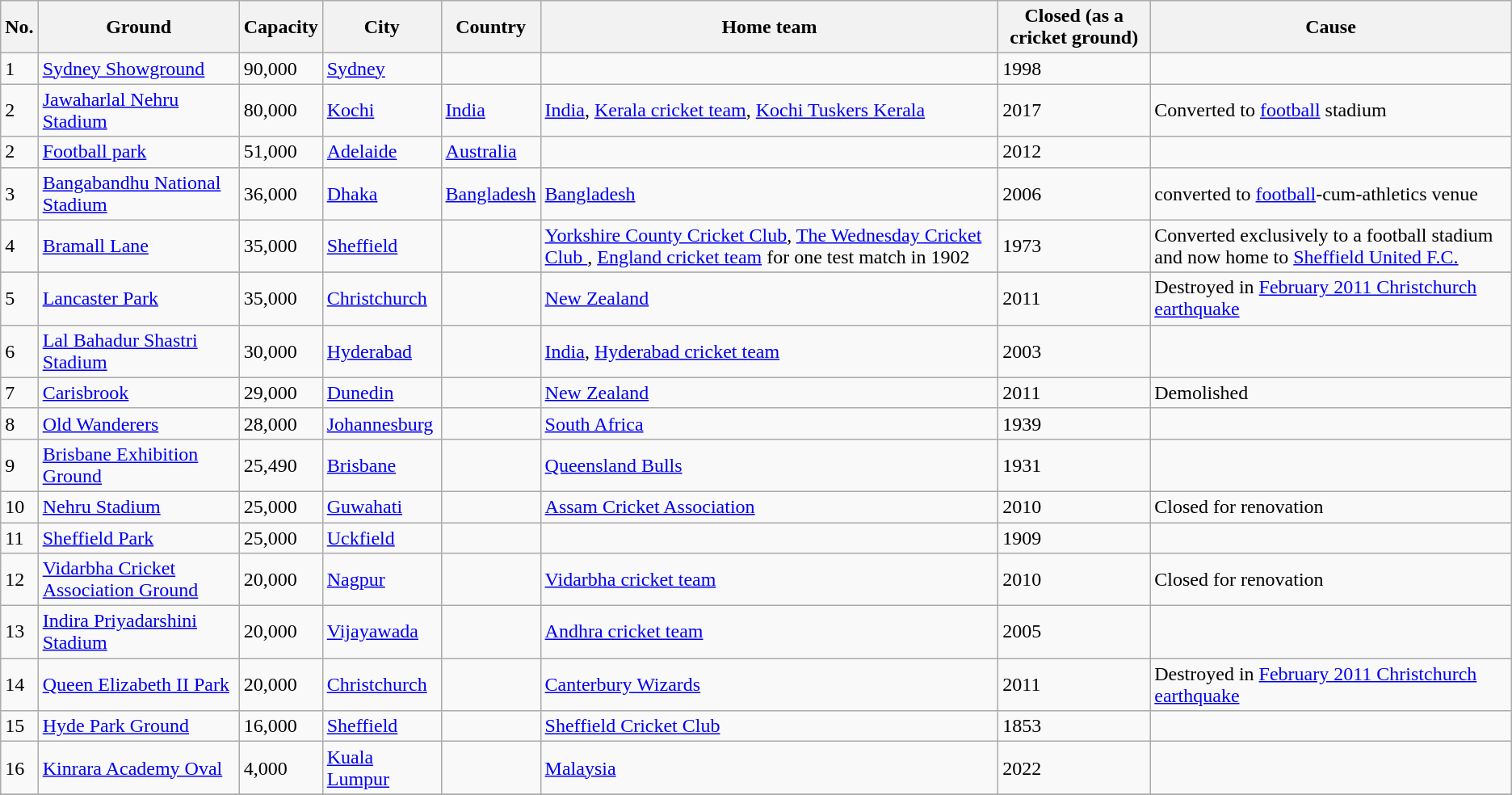<table class="wikitable sortable">
<tr>
<th>No.</th>
<th>Ground</th>
<th>Capacity</th>
<th>City</th>
<th>Country</th>
<th>Home team</th>
<th>Closed (as a cricket ground)</th>
<th>Cause</th>
</tr>
<tr>
<td>1</td>
<td><a href='#'>Sydney Showground</a></td>
<td>90,000</td>
<td><a href='#'>Sydney</a></td>
<td></td>
<td></td>
<td>1998</td>
<td></td>
</tr>
<tr>
<td>2</td>
<td><a href='#'>Jawaharlal Nehru Stadium</a></td>
<td>80,000</td>
<td><a href='#'>Kochi</a></td>
<td> <a href='#'>India</a></td>
<td><a href='#'>India</a>, <a href='#'>Kerala cricket team</a>, <a href='#'>Kochi Tuskers Kerala</a></td>
<td>2017</td>
<td>Converted to <a href='#'>football</a> stadium</td>
</tr>
<tr>
<td>2</td>
<td><a href='#'>Football park</a></td>
<td>51,000</td>
<td><a href='#'>Adelaide</a></td>
<td><a href='#'>Australia</a></td>
<td></td>
<td>2012</td>
<td></td>
</tr>
<tr>
<td>3</td>
<td><a href='#'>Bangabandhu National Stadium</a></td>
<td>36,000</td>
<td><a href='#'>Dhaka</a></td>
<td> <a href='#'>Bangladesh</a></td>
<td><a href='#'>Bangladesh</a></td>
<td>2006</td>
<td>converted to <a href='#'>football</a>-cum-athletics venue</td>
</tr>
<tr>
<td>4</td>
<td><a href='#'>Bramall Lane</a></td>
<td>35,000</td>
<td><a href='#'>Sheffield</a></td>
<td></td>
<td><a href='#'>Yorkshire County Cricket Club</a>, <a href='#'>The Wednesday Cricket Club </a>, <a href='#'>England cricket team</a> for one test match in 1902</td>
<td>1973</td>
<td>Converted exclusively to a football stadium and now home to <a href='#'>Sheffield United F.C.</a></td>
</tr>
<tr>
</tr>
<tr>
<td>5</td>
<td><a href='#'>Lancaster Park</a></td>
<td>35,000</td>
<td><a href='#'>Christchurch</a></td>
<td></td>
<td><a href='#'>New Zealand</a></td>
<td>2011</td>
<td>Destroyed in <a href='#'>February 2011 Christchurch earthquake</a></td>
</tr>
<tr>
<td>6</td>
<td><a href='#'>Lal Bahadur Shastri Stadium</a></td>
<td>30,000</td>
<td><a href='#'>Hyderabad</a></td>
<td></td>
<td><a href='#'>India</a>, <a href='#'>Hyderabad cricket team</a></td>
<td>2003</td>
<td></td>
</tr>
<tr>
<td>7</td>
<td><a href='#'>Carisbrook</a></td>
<td>29,000</td>
<td><a href='#'>Dunedin</a></td>
<td></td>
<td><a href='#'>New Zealand</a></td>
<td>2011</td>
<td>Demolished</td>
</tr>
<tr>
<td>8</td>
<td><a href='#'>Old Wanderers</a></td>
<td>28,000</td>
<td><a href='#'>Johannesburg</a></td>
<td></td>
<td><a href='#'>South Africa</a></td>
<td>1939</td>
<td></td>
</tr>
<tr>
<td>9</td>
<td><a href='#'>Brisbane Exhibition Ground</a></td>
<td>25,490</td>
<td><a href='#'>Brisbane</a></td>
<td></td>
<td><a href='#'>Queensland Bulls</a></td>
<td>1931</td>
<td></td>
</tr>
<tr>
<td>10</td>
<td><a href='#'>Nehru Stadium</a></td>
<td>25,000</td>
<td><a href='#'>Guwahati</a></td>
<td></td>
<td><a href='#'>Assam Cricket Association</a></td>
<td>2010</td>
<td>Closed for renovation</td>
</tr>
<tr>
<td>11</td>
<td><a href='#'>Sheffield Park</a></td>
<td>25,000</td>
<td><a href='#'>Uckfield</a></td>
<td></td>
<td></td>
<td>1909</td>
<td></td>
</tr>
<tr>
<td>12</td>
<td><a href='#'>Vidarbha Cricket Association Ground</a></td>
<td>20,000</td>
<td><a href='#'>Nagpur</a></td>
<td></td>
<td><a href='#'>Vidarbha cricket team</a></td>
<td>2010</td>
<td>Closed for renovation</td>
</tr>
<tr>
<td>13</td>
<td><a href='#'>Indira Priyadarshini Stadium</a></td>
<td>20,000</td>
<td><a href='#'>Vijayawada</a></td>
<td></td>
<td><a href='#'>Andhra cricket team</a></td>
<td>2005</td>
<td></td>
</tr>
<tr>
<td>14</td>
<td><a href='#'>Queen Elizabeth II Park</a></td>
<td>20,000</td>
<td><a href='#'>Christchurch</a></td>
<td></td>
<td><a href='#'>Canterbury Wizards</a></td>
<td>2011</td>
<td>Destroyed in <a href='#'>February 2011 Christchurch earthquake</a></td>
</tr>
<tr>
<td>15</td>
<td><a href='#'>Hyde Park Ground</a></td>
<td>16,000</td>
<td><a href='#'>Sheffield</a></td>
<td></td>
<td><a href='#'>Sheffield Cricket Club</a></td>
<td>1853</td>
<td></td>
</tr>
<tr>
<td>16</td>
<td><a href='#'>Kinrara Academy Oval</a></td>
<td>4,000</td>
<td><a href='#'>Kuala Lumpur</a></td>
<td></td>
<td><a href='#'>Malaysia</a></td>
<td>2022</td>
<td></td>
</tr>
<tr>
</tr>
</table>
